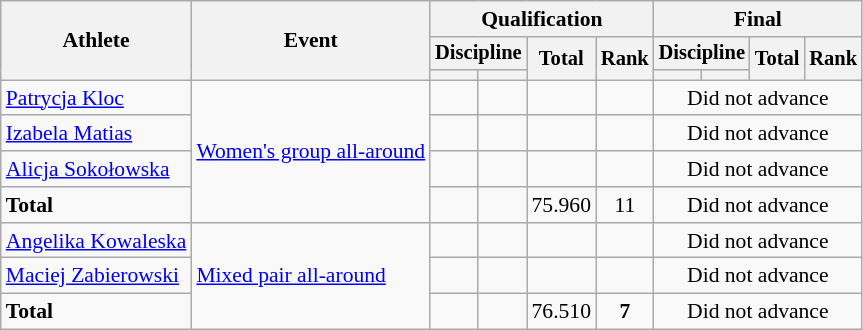<table class="wikitable" style="font-size:90%">
<tr>
<th rowspan=3>Athlete</th>
<th rowspan=3>Event</th>
<th colspan =4>Qualification</th>
<th colspan =4>Final</th>
</tr>
<tr style="font-size:95%">
<th colspan=2>Discipline</th>
<th rowspan=2>Total</th>
<th rowspan=2>Rank</th>
<th colspan=2>Discipline</th>
<th rowspan=2>Total</th>
<th rowspan=2>Rank</th>
</tr>
<tr style="font-size:95%">
<th></th>
<th></th>
<th></th>
<th></th>
</tr>
<tr align=center>
<td align=left><a href='#'>Patrycja Kloc</a></td>
<td style="text-align:left;" rowspan="4"><a href='#'>Women's group all-around</a></td>
<td></td>
<td></td>
<td></td>
<td></td>
<td colspan=4>Did not advance</td>
</tr>
<tr align=center>
<td align=left><a href='#'>Izabela Matias</a></td>
<td></td>
<td></td>
<td></td>
<td></td>
<td colspan=4>Did not advance</td>
</tr>
<tr align=center>
<td align=left><a href='#'>Alicja Sokołowska</a></td>
<td></td>
<td></td>
<td></td>
<td></td>
<td colspan=4>Did not advance</td>
</tr>
<tr align=center>
<td align=left><strong>Total</strong></td>
<td></td>
<td></td>
<td>75.960</td>
<td>11</td>
<td colspan=4>Did not advance</td>
</tr>
<tr align=center>
<td align=left><a href='#'>Angelika Kowaleska</a></td>
<td style="text-align:left;" rowspan="3"><a href='#'>Mixed pair all-around</a></td>
<td></td>
<td></td>
<td></td>
<td></td>
<td colspan=4>Did not advance</td>
</tr>
<tr align=center>
<td align=left><a href='#'>Maciej Zabierowski</a></td>
<td></td>
<td></td>
<td></td>
<td></td>
<td colspan=4>Did not advance</td>
</tr>
<tr align=center>
<td align=left><strong>Total</strong></td>
<td></td>
<td></td>
<td>76.510</td>
<td><strong>7</strong></td>
<td colspan=4>Did not advance</td>
</tr>
</table>
